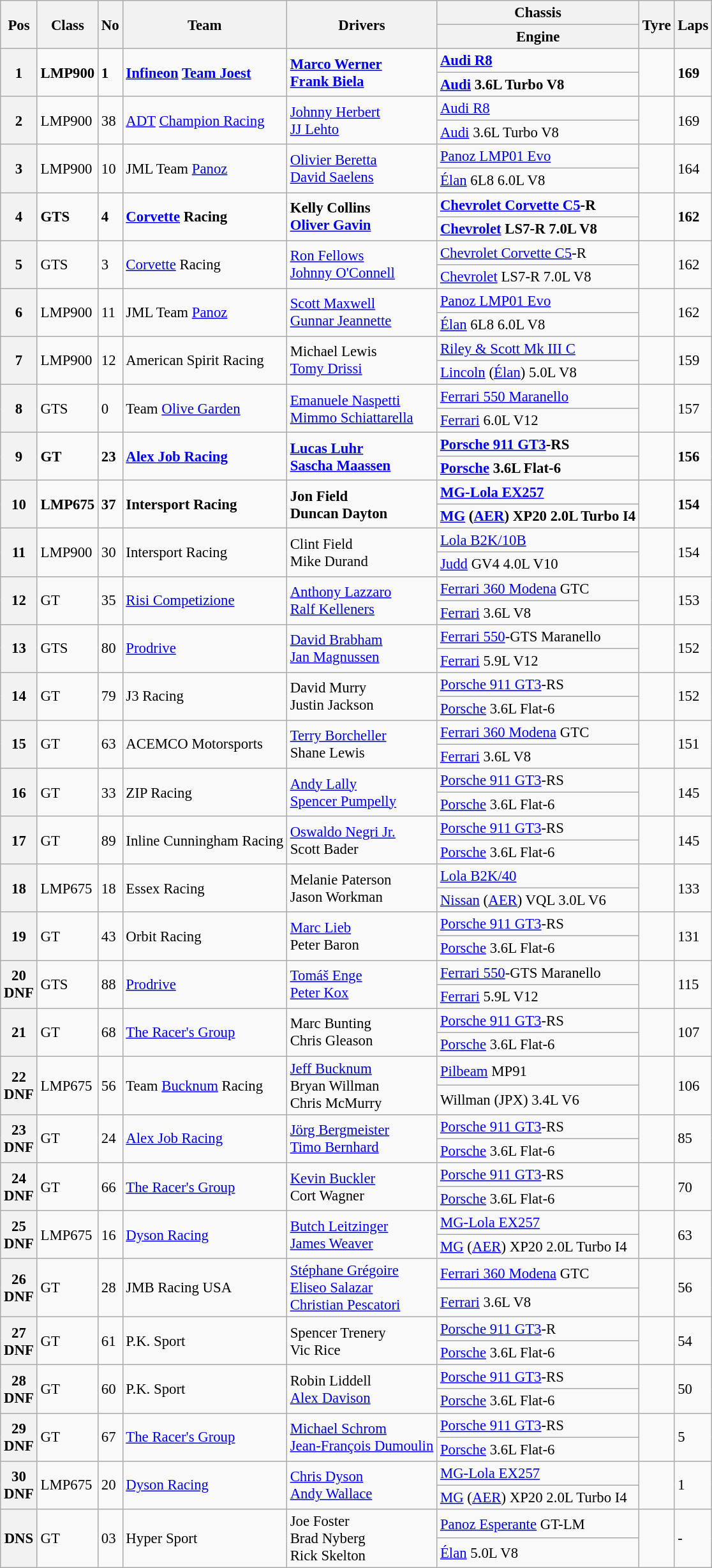<table class="wikitable" style="font-size: 95%;">
<tr>
<th rowspan=2>Pos</th>
<th rowspan=2>Class</th>
<th rowspan=2>No</th>
<th rowspan=2>Team</th>
<th rowspan=2>Drivers</th>
<th>Chassis</th>
<th rowspan=2>Tyre</th>
<th rowspan=2>Laps</th>
</tr>
<tr>
<th>Engine</th>
</tr>
<tr style="font-weight:bold">
<th rowspan=2>1</th>
<td rowspan=2>LMP900</td>
<td rowspan=2>1</td>
<td rowspan=2> <a href='#'>Infineon</a> <a href='#'>Team Joest</a></td>
<td rowspan=2> <a href='#'>Marco Werner</a><br> <a href='#'>Frank Biela</a></td>
<td><a href='#'>Audi R8</a></td>
<td rowspan=2></td>
<td rowspan=2>169</td>
</tr>
<tr style="font-weight:bold">
<td><a href='#'>Audi</a> 3.6L Turbo V8</td>
</tr>
<tr>
<th rowspan=2>2</th>
<td rowspan=2>LMP900</td>
<td rowspan=2>38</td>
<td rowspan=2> <a href='#'>ADT</a> <a href='#'>Champion Racing</a></td>
<td rowspan=2> <a href='#'>Johnny Herbert</a><br> <a href='#'>JJ Lehto</a></td>
<td><a href='#'>Audi R8</a></td>
<td rowspan=2></td>
<td rowspan=2>169</td>
</tr>
<tr>
<td><a href='#'>Audi</a> 3.6L Turbo V8</td>
</tr>
<tr>
<th rowspan=2>3</th>
<td rowspan=2>LMP900</td>
<td rowspan=2>10</td>
<td rowspan=2> JML Team <a href='#'>Panoz</a></td>
<td rowspan=2> <a href='#'>Olivier Beretta</a><br> <a href='#'>David Saelens</a></td>
<td><a href='#'>Panoz LMP01 Evo</a></td>
<td rowspan=2></td>
<td rowspan=2>164</td>
</tr>
<tr>
<td><a href='#'>Élan</a> 6L8 6.0L V8</td>
</tr>
<tr style="font-weight:bold">
<th rowspan=2>4</th>
<td rowspan=2>GTS</td>
<td rowspan=2>4</td>
<td rowspan=2> <a href='#'>Corvette</a> Racing</td>
<td rowspan=2> Kelly Collins<br> <a href='#'>Oliver Gavin</a></td>
<td><a href='#'>Chevrolet Corvette C5</a>-R</td>
<td rowspan=2></td>
<td rowspan=2>162</td>
</tr>
<tr style="font-weight:bold">
<td><a href='#'>Chevrolet</a> LS7-R 7.0L V8</td>
</tr>
<tr>
<th rowspan=2>5</th>
<td rowspan=2>GTS</td>
<td rowspan=2>3</td>
<td rowspan=2> <a href='#'>Corvette</a> Racing</td>
<td rowspan=2> <a href='#'>Ron Fellows</a><br> <a href='#'>Johnny O'Connell</a></td>
<td><a href='#'>Chevrolet Corvette C5</a>-R</td>
<td rowspan=2></td>
<td rowspan=2>162</td>
</tr>
<tr>
<td><a href='#'>Chevrolet</a> LS7-R 7.0L V8</td>
</tr>
<tr>
<th rowspan=2>6</th>
<td rowspan=2>LMP900</td>
<td rowspan=2>11</td>
<td rowspan=2> JML Team <a href='#'>Panoz</a></td>
<td rowspan=2> <a href='#'>Scott Maxwell</a><br> <a href='#'>Gunnar Jeannette</a></td>
<td><a href='#'>Panoz LMP01 Evo</a></td>
<td rowspan=2></td>
<td rowspan=2>162</td>
</tr>
<tr>
<td><a href='#'>Élan</a> 6L8 6.0L V8</td>
</tr>
<tr>
<th rowspan=2>7</th>
<td rowspan=2>LMP900</td>
<td rowspan=2>12</td>
<td rowspan=2> American Spirit Racing</td>
<td rowspan=2> Michael Lewis<br> <a href='#'>Tomy Drissi</a></td>
<td><a href='#'>Riley & Scott Mk III C</a></td>
<td rowspan=2></td>
<td rowspan=2>159</td>
</tr>
<tr>
<td><a href='#'>Lincoln</a> (<a href='#'>Élan</a>) 5.0L V8</td>
</tr>
<tr>
<th rowspan=2>8</th>
<td rowspan=2>GTS</td>
<td rowspan=2>0</td>
<td rowspan=2> Team <a href='#'>Olive Garden</a></td>
<td rowspan=2> <a href='#'>Emanuele Naspetti</a><br> <a href='#'>Mimmo Schiattarella</a></td>
<td><a href='#'>Ferrari 550 Maranello</a></td>
<td rowspan=2></td>
<td rowspan=2>157</td>
</tr>
<tr>
<td><a href='#'>Ferrari</a> 6.0L V12</td>
</tr>
<tr style="font-weight:bold">
<th rowspan=2>9</th>
<td rowspan=2>GT</td>
<td rowspan=2>23</td>
<td rowspan=2> <a href='#'>Alex Job Racing</a></td>
<td rowspan=2> <a href='#'>Lucas Luhr</a><br> <a href='#'>Sascha Maassen</a></td>
<td><a href='#'>Porsche 911 GT3</a>-RS</td>
<td rowspan=2></td>
<td rowspan=2>156</td>
</tr>
<tr style="font-weight:bold">
<td><a href='#'>Porsche</a> 3.6L Flat-6</td>
</tr>
<tr style="font-weight:bold">
<th rowspan=2>10</th>
<td rowspan=2>LMP675</td>
<td rowspan=2>37</td>
<td rowspan=2> Intersport Racing</td>
<td rowspan=2> Jon Field<br> Duncan Dayton</td>
<td><a href='#'>MG-Lola EX257</a></td>
<td rowspan=2></td>
<td rowspan=2>154</td>
</tr>
<tr style="font-weight:bold">
<td><a href='#'>MG</a> (<a href='#'>AER</a>) XP20 2.0L Turbo I4</td>
</tr>
<tr>
<th rowspan=2>11</th>
<td rowspan=2>LMP900</td>
<td rowspan=2>30</td>
<td rowspan=2> Intersport Racing</td>
<td rowspan=2> Clint Field<br> Mike Durand</td>
<td><a href='#'>Lola B2K/10B</a></td>
<td rowspan=2></td>
<td rowspan=2>154</td>
</tr>
<tr>
<td><a href='#'>Judd</a> GV4 4.0L V10</td>
</tr>
<tr>
<th rowspan=2>12</th>
<td rowspan=2>GT</td>
<td rowspan=2>35</td>
<td rowspan=2> <a href='#'>Risi Competizione</a></td>
<td rowspan=2> <a href='#'>Anthony Lazzaro</a><br> <a href='#'>Ralf Kelleners</a></td>
<td><a href='#'>Ferrari 360 Modena</a> GTC</td>
<td rowspan=2></td>
<td rowspan=2>153</td>
</tr>
<tr>
<td><a href='#'>Ferrari</a> 3.6L V8</td>
</tr>
<tr>
<th rowspan=2>13</th>
<td rowspan=2>GTS</td>
<td rowspan=2>80</td>
<td rowspan=2> <a href='#'>Prodrive</a></td>
<td rowspan=2> <a href='#'>David Brabham</a><br> <a href='#'>Jan Magnussen</a></td>
<td><a href='#'>Ferrari 550</a>-GTS Maranello</td>
<td rowspan=2></td>
<td rowspan=2>152</td>
</tr>
<tr>
<td><a href='#'>Ferrari</a> 5.9L V12</td>
</tr>
<tr>
<th rowspan=2>14</th>
<td rowspan=2>GT</td>
<td rowspan=2>79</td>
<td rowspan=2> J3 Racing</td>
<td rowspan=2> David Murry<br> Justin Jackson</td>
<td><a href='#'>Porsche 911 GT3</a>-RS</td>
<td rowspan=2></td>
<td rowspan=2>152</td>
</tr>
<tr>
<td><a href='#'>Porsche</a> 3.6L Flat-6</td>
</tr>
<tr>
<th rowspan=2>15</th>
<td rowspan=2>GT</td>
<td rowspan=2>63</td>
<td rowspan=2> ACEMCO Motorsports</td>
<td rowspan=2> <a href='#'>Terry Borcheller</a><br> Shane Lewis</td>
<td><a href='#'>Ferrari 360 Modena</a> GTC</td>
<td rowspan=2></td>
<td rowspan=2>151</td>
</tr>
<tr>
<td><a href='#'>Ferrari</a> 3.6L V8</td>
</tr>
<tr>
<th rowspan=2>16</th>
<td rowspan=2>GT</td>
<td rowspan=2>33</td>
<td rowspan=2> ZIP Racing</td>
<td rowspan=2> <a href='#'>Andy Lally</a><br> <a href='#'>Spencer Pumpelly</a></td>
<td><a href='#'>Porsche 911 GT3</a>-RS</td>
<td rowspan=2></td>
<td rowspan=2>145</td>
</tr>
<tr>
<td><a href='#'>Porsche</a> 3.6L Flat-6</td>
</tr>
<tr>
<th rowspan=2>17</th>
<td rowspan=2>GT</td>
<td rowspan=2>89</td>
<td rowspan=2> Inline Cunningham Racing</td>
<td rowspan=2> <a href='#'>Oswaldo Negri Jr.</a><br> Scott Bader</td>
<td><a href='#'>Porsche 911 GT3</a>-RS</td>
<td rowspan=2></td>
<td rowspan=2>145</td>
</tr>
<tr>
<td><a href='#'>Porsche</a> 3.6L Flat-6</td>
</tr>
<tr>
<th rowspan=2>18</th>
<td rowspan=2>LMP675</td>
<td rowspan=2>18</td>
<td rowspan=2> Essex Racing</td>
<td rowspan=2> Melanie Paterson<br> Jason Workman</td>
<td><a href='#'>Lola B2K/40</a></td>
<td rowspan=2></td>
<td rowspan=2>133</td>
</tr>
<tr>
<td><a href='#'>Nissan</a> (<a href='#'>AER</a>) VQL 3.0L V6</td>
</tr>
<tr>
<th rowspan=2>19</th>
<td rowspan=2>GT</td>
<td rowspan=2>43</td>
<td rowspan=2> Orbit Racing</td>
<td rowspan=2> <a href='#'>Marc Lieb</a><br> Peter Baron</td>
<td><a href='#'>Porsche 911 GT3</a>-RS</td>
<td rowspan=2></td>
<td rowspan=2>131</td>
</tr>
<tr>
<td><a href='#'>Porsche</a> 3.6L Flat-6</td>
</tr>
<tr>
<th rowspan=2>20<br>DNF</th>
<td rowspan=2>GTS</td>
<td rowspan=2>88</td>
<td rowspan=2> <a href='#'>Prodrive</a></td>
<td rowspan=2> <a href='#'>Tomáš Enge</a><br> <a href='#'>Peter Kox</a></td>
<td><a href='#'>Ferrari 550</a>-GTS Maranello</td>
<td rowspan=2></td>
<td rowspan=2>115</td>
</tr>
<tr>
<td><a href='#'>Ferrari</a> 5.9L V12</td>
</tr>
<tr>
<th rowspan=2>21</th>
<td rowspan=2>GT</td>
<td rowspan=2>68</td>
<td rowspan=2> <a href='#'>The Racer's Group</a></td>
<td rowspan=2> Marc Bunting<br> Chris Gleason</td>
<td><a href='#'>Porsche 911 GT3</a>-RS</td>
<td rowspan=2></td>
<td rowspan=2>107</td>
</tr>
<tr>
<td><a href='#'>Porsche</a> 3.6L Flat-6</td>
</tr>
<tr>
<th rowspan=2>22<br>DNF</th>
<td rowspan=2>LMP675</td>
<td rowspan=2>56</td>
<td rowspan=2> Team <a href='#'>Bucknum</a> Racing</td>
<td rowspan=2> <a href='#'>Jeff Bucknum</a><br> Bryan Willman<br> Chris McMurry</td>
<td><a href='#'>Pilbeam</a> MP91</td>
<td rowspan=2></td>
<td rowspan=2>106</td>
</tr>
<tr>
<td>Willman (JPX) 3.4L V6</td>
</tr>
<tr>
<th rowspan=2>23<br>DNF</th>
<td rowspan=2>GT</td>
<td rowspan=2>24</td>
<td rowspan=2> <a href='#'>Alex Job Racing</a></td>
<td rowspan=2> <a href='#'>Jörg Bergmeister</a><br> <a href='#'>Timo Bernhard</a></td>
<td><a href='#'>Porsche 911 GT3</a>-RS</td>
<td rowspan=2></td>
<td rowspan=2>85</td>
</tr>
<tr>
<td><a href='#'>Porsche</a> 3.6L Flat-6</td>
</tr>
<tr>
<th rowspan=2>24<br>DNF</th>
<td rowspan=2>GT</td>
<td rowspan=2>66</td>
<td rowspan=2> <a href='#'>The Racer's Group</a></td>
<td rowspan=2> <a href='#'>Kevin Buckler</a><br> Cort Wagner</td>
<td><a href='#'>Porsche 911 GT3</a>-RS</td>
<td rowspan=2></td>
<td rowspan=2>70</td>
</tr>
<tr>
<td><a href='#'>Porsche</a> 3.6L Flat-6</td>
</tr>
<tr>
<th rowspan=2>25<br>DNF</th>
<td rowspan=2>LMP675</td>
<td rowspan=2>16</td>
<td rowspan=2> <a href='#'>Dyson Racing</a></td>
<td rowspan=2> <a href='#'>Butch Leitzinger</a><br> <a href='#'>James Weaver</a></td>
<td><a href='#'>MG-Lola EX257</a></td>
<td rowspan=2></td>
<td rowspan=2>63</td>
</tr>
<tr>
<td><a href='#'>MG</a> (<a href='#'>AER</a>) XP20 2.0L Turbo I4</td>
</tr>
<tr>
<th rowspan=2>26<br>DNF</th>
<td rowspan=2>GT</td>
<td rowspan=2>28</td>
<td rowspan=2> JMB Racing USA</td>
<td rowspan=2> <a href='#'>Stéphane Grégoire</a><br> <a href='#'>Eliseo Salazar</a><br> <a href='#'>Christian Pescatori</a></td>
<td><a href='#'>Ferrari 360 Modena</a> GTC</td>
<td rowspan=2></td>
<td rowspan=2>56</td>
</tr>
<tr>
<td><a href='#'>Ferrari</a> 3.6L V8</td>
</tr>
<tr>
<th rowspan=2>27<br>DNF</th>
<td rowspan=2>GT</td>
<td rowspan=2>61</td>
<td rowspan=2> P.K. Sport</td>
<td rowspan=2> Spencer Trenery<br> Vic Rice</td>
<td><a href='#'>Porsche 911 GT3</a>-R</td>
<td rowspan=2></td>
<td rowspan=2>54</td>
</tr>
<tr>
<td><a href='#'>Porsche</a> 3.6L Flat-6</td>
</tr>
<tr>
<th rowspan=2>28<br>DNF</th>
<td rowspan=2>GT</td>
<td rowspan=2>60</td>
<td rowspan=2> P.K. Sport</td>
<td rowspan=2> Robin Liddell<br> <a href='#'>Alex Davison</a></td>
<td><a href='#'>Porsche 911 GT3</a>-RS</td>
<td rowspan=2></td>
<td rowspan=2>50</td>
</tr>
<tr>
<td><a href='#'>Porsche</a> 3.6L Flat-6</td>
</tr>
<tr>
<th rowspan=2>29<br>DNF</th>
<td rowspan=2>GT</td>
<td rowspan=2>67</td>
<td rowspan=2> <a href='#'>The Racer's Group</a></td>
<td rowspan=2> <a href='#'>Michael Schrom</a><br> <a href='#'>Jean-François Dumoulin</a></td>
<td><a href='#'>Porsche 911 GT3</a>-RS</td>
<td rowspan=2></td>
<td rowspan=2>5</td>
</tr>
<tr>
<td><a href='#'>Porsche</a> 3.6L Flat-6</td>
</tr>
<tr>
<th rowspan=2>30<br>DNF</th>
<td rowspan=2>LMP675</td>
<td rowspan=2>20</td>
<td rowspan=2> <a href='#'>Dyson Racing</a></td>
<td rowspan=2> <a href='#'>Chris Dyson</a><br> <a href='#'>Andy Wallace</a></td>
<td><a href='#'>MG-Lola EX257</a></td>
<td rowspan=2></td>
<td rowspan=2>1</td>
</tr>
<tr>
<td><a href='#'>MG</a> (<a href='#'>AER</a>) XP20 2.0L Turbo I4</td>
</tr>
<tr>
<th rowspan=2>DNS</th>
<td rowspan=2>GT</td>
<td rowspan=2>03</td>
<td rowspan=2> Hyper Sport</td>
<td rowspan=2> Joe Foster<br> Brad Nyberg<br> Rick Skelton</td>
<td><a href='#'>Panoz Esperante</a> GT-LM</td>
<td rowspan=2></td>
<td rowspan=2>-</td>
</tr>
<tr>
<td><a href='#'>Élan</a> 5.0L V8</td>
</tr>
</table>
